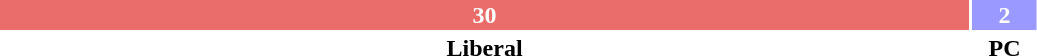<table style="width:55%; text-align:center;">
<tr style="color:white;">
<td style="background:#EA6D6A; width:93.75%;"><strong>30</strong></td>
<td style="background:#9999FF; width:6.25%;"><strong>2</strong></td>
</tr>
<tr>
<td><span><strong>Liberal</strong></span></td>
<td><span><strong>PC</strong></span></td>
</tr>
</table>
